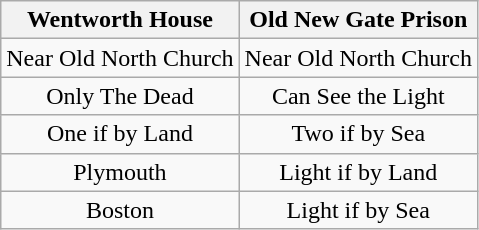<table class="wikitable" style="text-align: center;">
<tr>
<th>Wentworth House</th>
<th>Old New Gate Prison</th>
</tr>
<tr>
<td>Near Old North Church</td>
<td>Near Old North Church</td>
</tr>
<tr>
<td>Only The Dead</td>
<td>Can See the Light</td>
</tr>
<tr>
<td>One if by Land</td>
<td>Two if by Sea</td>
</tr>
<tr>
<td>Plymouth</td>
<td>Light if by Land</td>
</tr>
<tr>
<td>Boston</td>
<td>Light if by Sea</td>
</tr>
</table>
